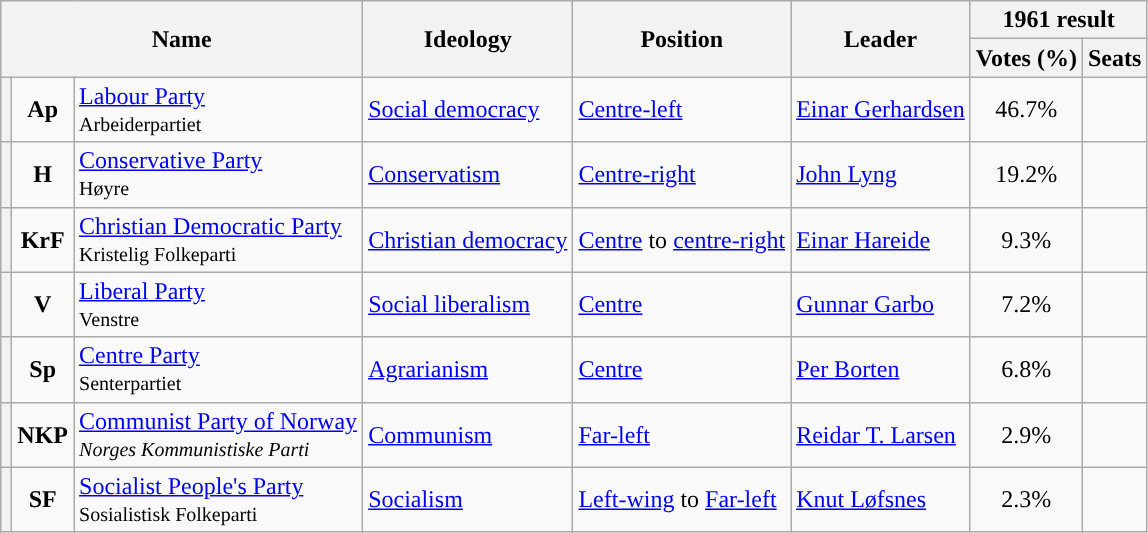<table class="wikitable">
<tr>
<th rowspan=2 colspan=3 width=225px>Name</th>
<th rowspan=2>Ideology</th>
<th rowspan=2>Position</th>
<th rowspan=2>Leader</th>
<th colspan=2>1961 result</th>
</tr>
<tr>
<th>Votes (%)</th>
<th>Seats</th>
</tr>
<tr>
<th style="background:"></th>
<td align=center><strong>Ap</strong></td>
<td><a href='#'>Labour Party</a><br><small>Arbeiderpartiet</small></td>
<td><a href='#'>Social democracy</a></td>
<td><a href='#'>Centre-left</a></td>
<td><a href='#'>Einar Gerhardsen</a></td>
<td align=center>46.7%</td>
<td></td>
</tr>
<tr>
<th style="background:"></th>
<td align=center><strong>H</strong></td>
<td><a href='#'>Conservative Party</a><br><small>Høyre</small></td>
<td><a href='#'>Conservatism</a></td>
<td><a href='#'>Centre-right</a></td>
<td><a href='#'>John Lyng</a></td>
<td align=center>19.2%</td>
<td></td>
</tr>
<tr>
<th style="background:"></th>
<td align="center"><strong>KrF</strong></td>
<td><a href='#'>Christian Democratic Party</a><br><small>Kristelig Folkeparti</small></td>
<td><a href='#'>Christian democracy</a></td>
<td><a href='#'>Centre</a> to <a href='#'>centre-right</a></td>
<td><a href='#'>Einar Hareide</a></td>
<td align="center">9.3%</td>
<td></td>
</tr>
<tr>
<th style="background:"></th>
<td align="center"><strong>V</strong></td>
<td><a href='#'>Liberal Party</a><br><small>Venstre</small></td>
<td><a href='#'>Social liberalism</a></td>
<td><a href='#'>Centre</a></td>
<td><a href='#'>Gunnar Garbo</a></td>
<td align="center">7.2%</td>
<td></td>
</tr>
<tr>
<th style="background:"></th>
<td align="center"><strong>Sp</strong></td>
<td><a href='#'>Centre Party</a><br><small>Senterpartiet</small></td>
<td><a href='#'>Agrarianism</a></td>
<td><a href='#'>Centre</a></td>
<td><a href='#'>Per Borten</a></td>
<td align="center">6.8%</td>
<td></td>
</tr>
<tr>
<th style="background:"></th>
<td align="center"><strong>NKP</strong></td>
<td><a href='#'>Communist Party of Norway</a><br><small><em>Norges Kommunistiske Parti</em></small></td>
<td><a href='#'>Communism</a></td>
<td><a href='#'>Far-left</a></td>
<td><a href='#'>Reidar T. Larsen</a></td>
<td align="center">2.9%</td>
<td></td>
</tr>
<tr>
<th style="background:"></th>
<td align="center"><strong>SF</strong></td>
<td><a href='#'>Socialist People's Party</a><br><small>Sosialistisk Folkeparti</small></td>
<td><a href='#'>Socialism</a></td>
<td><a href='#'>Left-wing</a> to <a href='#'>Far-left</a></td>
<td><a href='#'>Knut Løfsnes</a></td>
<td align="center">2.3%</td>
<td></td>
</tr>
</table>
